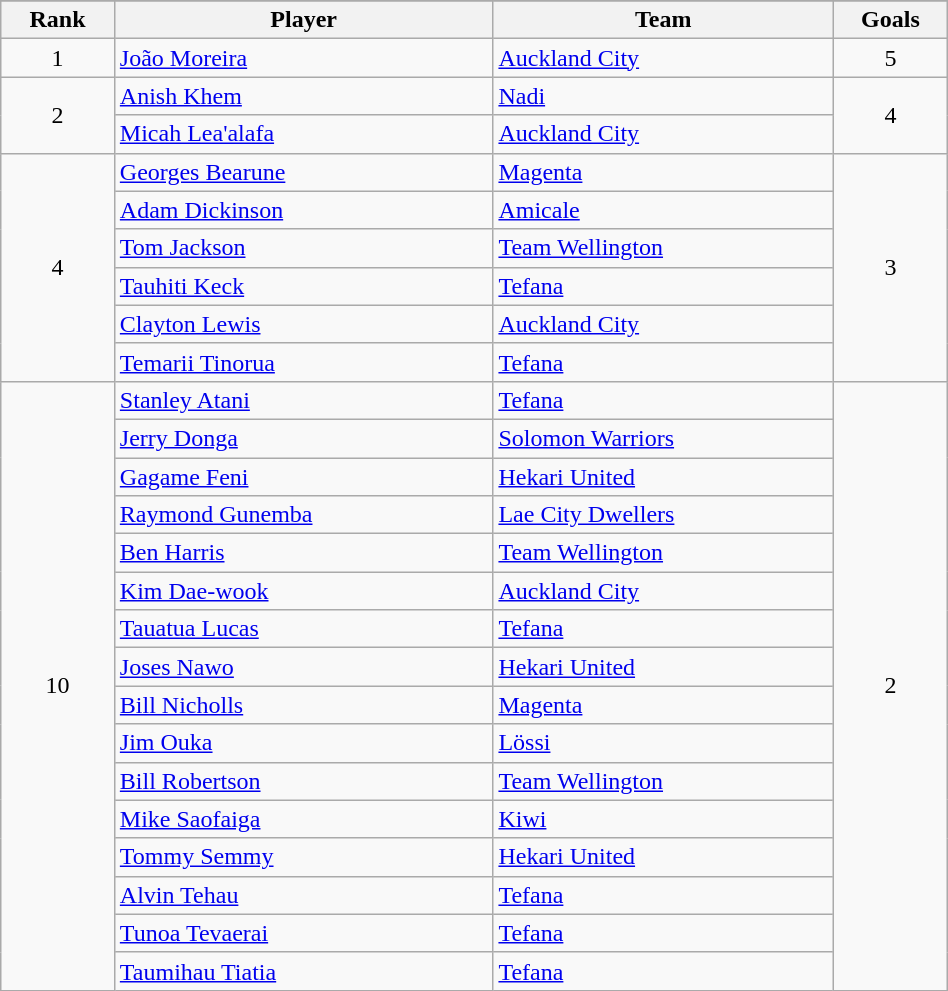<table class="wikitable" style="text-align:center; width:50%;">
<tr>
</tr>
<tr>
<th style="width:12%;">Rank</th>
<th style="width:40%;">Player</th>
<th style="width:36%;">Team</th>
<th style="width:12%;">Goals</th>
</tr>
<tr>
<td>1</td>
<td align=left> <a href='#'>João Moreira</a></td>
<td align=left> <a href='#'>Auckland City</a></td>
<td>5</td>
</tr>
<tr>
<td rowspan=2>2</td>
<td align=left> <a href='#'>Anish Khem</a></td>
<td align=left> <a href='#'>Nadi</a></td>
<td rowspan=2>4</td>
</tr>
<tr>
<td align=left> <a href='#'>Micah Lea'alafa</a></td>
<td align=left> <a href='#'>Auckland City</a></td>
</tr>
<tr>
<td rowspan=6>4</td>
<td align=left> <a href='#'>Georges Bearune</a></td>
<td align=left> <a href='#'>Magenta</a></td>
<td rowspan=6>3</td>
</tr>
<tr>
<td align=left> <a href='#'>Adam Dickinson</a></td>
<td align=left> <a href='#'>Amicale</a></td>
</tr>
<tr>
<td align=left> <a href='#'>Tom Jackson</a></td>
<td align=left> <a href='#'>Team Wellington</a></td>
</tr>
<tr>
<td align=left> <a href='#'>Tauhiti Keck</a></td>
<td align=left> <a href='#'>Tefana</a></td>
</tr>
<tr>
<td align=left> <a href='#'>Clayton Lewis</a></td>
<td align=left> <a href='#'>Auckland City</a></td>
</tr>
<tr>
<td align=left> <a href='#'>Temarii Tinorua</a></td>
<td align=left> <a href='#'>Tefana</a></td>
</tr>
<tr>
<td rowspan=16>10</td>
<td align=left> <a href='#'>Stanley Atani</a></td>
<td align=left> <a href='#'>Tefana</a></td>
<td rowspan=16>2</td>
</tr>
<tr>
<td align=left> <a href='#'>Jerry Donga</a></td>
<td align=left> <a href='#'>Solomon Warriors</a></td>
</tr>
<tr>
<td align=left> <a href='#'>Gagame Feni</a></td>
<td align=left> <a href='#'>Hekari United</a></td>
</tr>
<tr>
<td align=left> <a href='#'>Raymond Gunemba</a></td>
<td align=left> <a href='#'>Lae City Dwellers</a></td>
</tr>
<tr>
<td align=left> <a href='#'>Ben Harris</a></td>
<td align=left> <a href='#'>Team Wellington</a></td>
</tr>
<tr>
<td align=left> <a href='#'>Kim Dae-wook</a></td>
<td align=left> <a href='#'>Auckland City</a></td>
</tr>
<tr>
<td align=left> <a href='#'>Tauatua Lucas</a></td>
<td align=left> <a href='#'>Tefana</a></td>
</tr>
<tr>
<td align=left> <a href='#'>Joses Nawo</a></td>
<td align=left> <a href='#'>Hekari United</a></td>
</tr>
<tr>
<td align=left> <a href='#'>Bill Nicholls</a></td>
<td align=left> <a href='#'>Magenta</a></td>
</tr>
<tr>
<td align=left> <a href='#'>Jim Ouka</a></td>
<td align=left> <a href='#'>Lössi</a></td>
</tr>
<tr>
<td align=left> <a href='#'>Bill Robertson</a></td>
<td align=left> <a href='#'>Team Wellington</a></td>
</tr>
<tr>
<td align=left> <a href='#'>Mike Saofaiga</a></td>
<td align=left> <a href='#'>Kiwi</a></td>
</tr>
<tr>
<td align=left> <a href='#'>Tommy Semmy</a></td>
<td align=left> <a href='#'>Hekari United</a></td>
</tr>
<tr>
<td align=left> <a href='#'>Alvin Tehau</a></td>
<td align=left> <a href='#'>Tefana</a></td>
</tr>
<tr>
<td align=left> <a href='#'>Tunoa Tevaerai</a></td>
<td align=left> <a href='#'>Tefana</a></td>
</tr>
<tr>
<td align=left> <a href='#'>Taumihau Tiatia</a></td>
<td align=left> <a href='#'>Tefana</a></td>
</tr>
</table>
